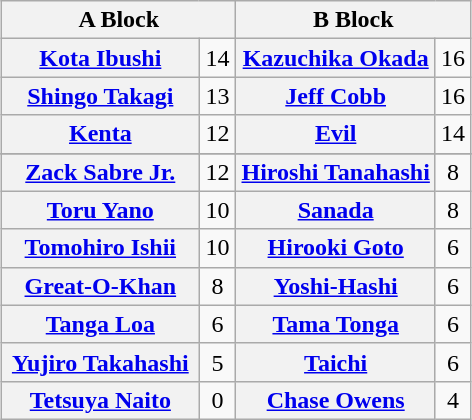<table class="wikitable" style="margin: 1em auto 1em auto; text-align:center">
<tr>
<th colspan="2" style="width:50%">A Block</th>
<th colspan="2" style="width:50%">B Block</th>
</tr>
<tr>
<th><a href='#'>Kota Ibushi</a></th>
<td>14</td>
<th><a href='#'>Kazuchika Okada</a></th>
<td>16</td>
</tr>
<tr>
<th><a href='#'>Shingo Takagi</a></th>
<td>13</td>
<th><a href='#'>Jeff Cobb</a></th>
<td>16</td>
</tr>
<tr>
<th><a href='#'>Kenta</a></th>
<td>12</td>
<th><a href='#'>Evil</a></th>
<td>14</td>
</tr>
<tr>
</tr>
<tr>
<th><a href='#'>Zack Sabre Jr.</a></th>
<td>12</td>
<th><a href='#'>Hiroshi Tanahashi</a></th>
<td>8</td>
</tr>
<tr>
<th><a href='#'>Toru Yano</a></th>
<td>10</td>
<th><a href='#'>Sanada</a></th>
<td>8</td>
</tr>
<tr>
<th><a href='#'>Tomohiro Ishii</a></th>
<td>10</td>
<th><a href='#'>Hirooki Goto</a></th>
<td>6</td>
</tr>
<tr>
<th><a href='#'>Great-O-Khan</a></th>
<td>8</td>
<th><a href='#'>Yoshi-Hashi</a></th>
<td>6</td>
</tr>
<tr>
<th><a href='#'>Tanga Loa</a></th>
<td>6</td>
<th><a href='#'>Tama Tonga</a></th>
<td>6</td>
</tr>
<tr>
<th><a href='#'>Yujiro Takahashi</a></th>
<td>5</td>
<th><a href='#'>Taichi</a></th>
<td>6</td>
</tr>
<tr>
<th><a href='#'>Tetsuya Naito</a><br></th>
<td>0</td>
<th><a href='#'>Chase Owens</a></th>
<td>4</td>
</tr>
</table>
